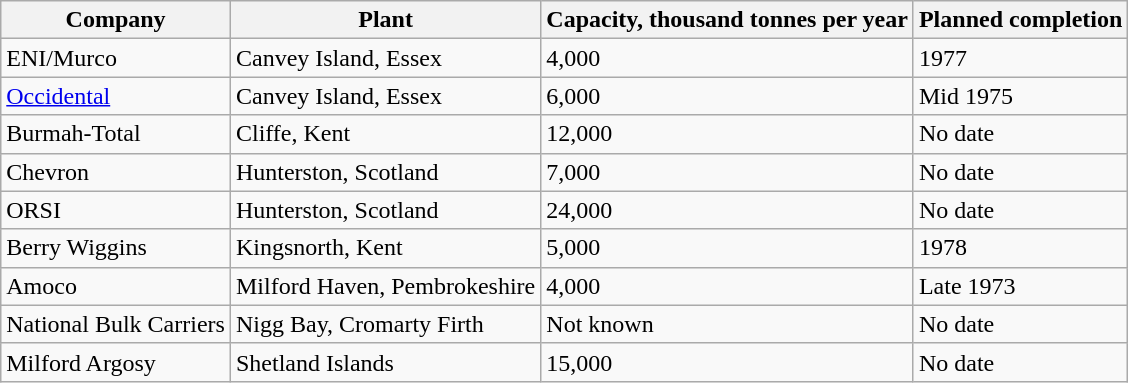<table class="wikitable">
<tr>
<th>Company</th>
<th>Plant</th>
<th>Capacity, thousand tonnes per year</th>
<th>Planned completion</th>
</tr>
<tr>
<td>ENI/Murco</td>
<td>Canvey Island, Essex</td>
<td>4,000</td>
<td>1977</td>
</tr>
<tr>
<td><a href='#'>Occidental</a></td>
<td>Canvey Island, Essex</td>
<td>6,000</td>
<td>Mid 1975</td>
</tr>
<tr>
<td>Burmah-Total</td>
<td>Cliffe, Kent</td>
<td>12,000</td>
<td>No date</td>
</tr>
<tr>
<td>Chevron</td>
<td>Hunterston, Scotland</td>
<td>7,000</td>
<td>No date</td>
</tr>
<tr>
<td>ORSI</td>
<td>Hunterston, Scotland</td>
<td>24,000</td>
<td>No date</td>
</tr>
<tr>
<td>Berry Wiggins</td>
<td>Kingsnorth, Kent</td>
<td>5,000</td>
<td>1978</td>
</tr>
<tr>
<td>Amoco</td>
<td>Milford Haven, Pembrokeshire</td>
<td>4,000</td>
<td>Late 1973</td>
</tr>
<tr>
<td>National Bulk Carriers</td>
<td>Nigg Bay, Cromarty Firth</td>
<td>Not known</td>
<td>No date</td>
</tr>
<tr>
<td>Milford Argosy</td>
<td>Shetland Islands</td>
<td>15,000</td>
<td>No date</td>
</tr>
</table>
